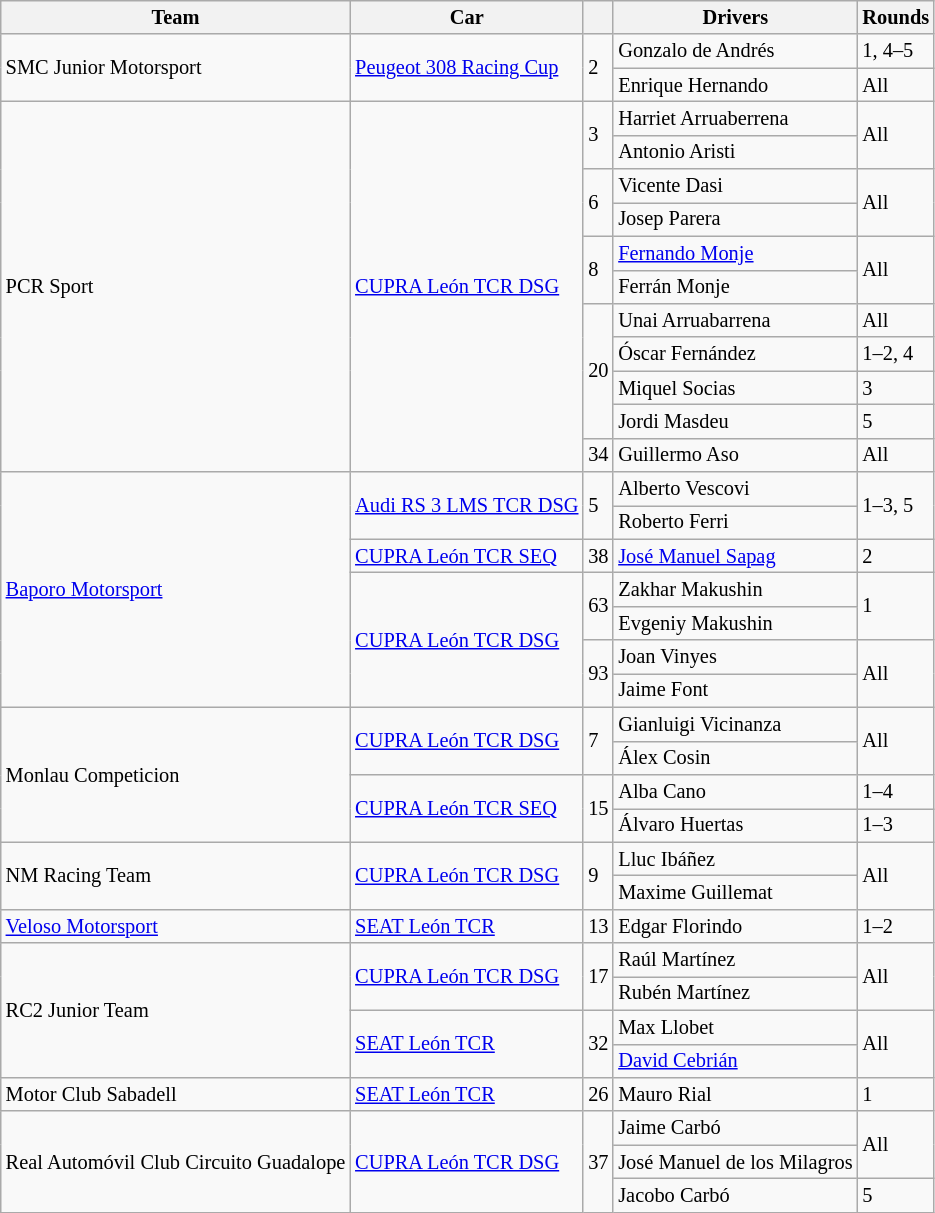<table class="wikitable" style="font-size: 85%;">
<tr>
<th>Team</th>
<th>Car</th>
<th></th>
<th>Drivers</th>
<th>Rounds</th>
</tr>
<tr>
<td rowspan=2> SMC Junior Motorsport</td>
<td rowspan=2><a href='#'>Peugeot 308 Racing Cup</a></td>
<td rowspan=2>2</td>
<td> Gonzalo de Andrés</td>
<td>1, 4–5</td>
</tr>
<tr>
<td> Enrique Hernando</td>
<td>All</td>
</tr>
<tr>
<td rowspan=11> PCR Sport</td>
<td rowspan=11><a href='#'>CUPRA León TCR DSG</a></td>
<td rowspan=2>3</td>
<td> Harriet Arruaberrena</td>
<td rowspan=2>All</td>
</tr>
<tr>
<td> Antonio Aristi</td>
</tr>
<tr>
<td rowspan=2>6</td>
<td> Vicente Dasi</td>
<td rowspan=2>All</td>
</tr>
<tr>
<td> Josep Parera</td>
</tr>
<tr>
<td rowspan=2>8</td>
<td> <a href='#'>Fernando Monje</a></td>
<td rowspan=2>All</td>
</tr>
<tr>
<td> Ferrán Monje</td>
</tr>
<tr>
<td rowspan=4>20</td>
<td> Unai Arruabarrena</td>
<td>All</td>
</tr>
<tr>
<td> Óscar Fernández</td>
<td>1–2, 4</td>
</tr>
<tr>
<td> Miquel Socias</td>
<td>3</td>
</tr>
<tr>
<td> Jordi Masdeu</td>
<td>5</td>
</tr>
<tr>
<td>34</td>
<td> Guillermo Aso</td>
<td>All</td>
</tr>
<tr>
<td rowspan=7> <a href='#'>Baporo Motorsport</a></td>
<td rowspan=2><a href='#'>Audi RS 3 LMS TCR DSG</a></td>
<td rowspan=2>5</td>
<td> Alberto Vescovi</td>
<td rowspan=2>1–3, 5</td>
</tr>
<tr>
<td> Roberto Ferri</td>
</tr>
<tr>
<td><a href='#'>CUPRA León TCR SEQ</a></td>
<td>38</td>
<td> <a href='#'>José Manuel Sapag</a></td>
<td>2</td>
</tr>
<tr>
<td rowspan=4><a href='#'>CUPRA León TCR DSG</a></td>
<td rowspan=2>63</td>
<td> Zakhar Makushin</td>
<td rowspan=2>1</td>
</tr>
<tr>
<td> Evgeniy Makushin</td>
</tr>
<tr>
<td rowspan=2>93</td>
<td> Joan Vinyes</td>
<td rowspan=2>All</td>
</tr>
<tr>
<td> Jaime Font</td>
</tr>
<tr>
<td rowspan=4> Monlau Competicion</td>
<td rowspan=2><a href='#'>CUPRA León TCR DSG</a></td>
<td rowspan=2>7</td>
<td> Gianluigi Vicinanza</td>
<td rowspan=2>All</td>
</tr>
<tr>
<td> Álex Cosin</td>
</tr>
<tr>
<td rowspan=2><a href='#'>CUPRA León TCR SEQ</a></td>
<td rowspan=2>15</td>
<td> Alba Cano</td>
<td>1–4</td>
</tr>
<tr>
<td> Álvaro Huertas</td>
<td>1–3</td>
</tr>
<tr>
<td rowspan=2> NM Racing Team</td>
<td rowspan=2><a href='#'>CUPRA León TCR DSG</a></td>
<td rowspan=2>9</td>
<td> Lluc Ibáñez</td>
<td rowspan=2>All</td>
</tr>
<tr>
<td> Maxime Guillemat</td>
</tr>
<tr>
<td> <a href='#'>Veloso Motorsport</a></td>
<td><a href='#'>SEAT León TCR</a></td>
<td>13</td>
<td> Edgar Florindo</td>
<td>1–2</td>
</tr>
<tr>
<td rowspan=4> RC2 Junior Team</td>
<td rowspan=2><a href='#'>CUPRA León TCR DSG</a></td>
<td rowspan=2>17</td>
<td> Raúl Martínez</td>
<td rowspan=2>All</td>
</tr>
<tr>
<td> Rubén Martínez</td>
</tr>
<tr>
<td rowspan=2><a href='#'>SEAT León TCR</a></td>
<td rowspan=2>32</td>
<td> Max Llobet</td>
<td rowspan=2>All</td>
</tr>
<tr>
<td> <a href='#'>David Cebrián</a></td>
</tr>
<tr>
<td> Motor Club Sabadell</td>
<td><a href='#'>SEAT León TCR</a></td>
<td>26</td>
<td> Mauro Rial</td>
<td>1</td>
</tr>
<tr>
<td rowspan=3> Real Automóvil Club Circuito Guadalope</td>
<td rowspan=3><a href='#'>CUPRA León TCR DSG</a></td>
<td rowspan=3>37</td>
<td> Jaime Carbó</td>
<td rowspan=2>All</td>
</tr>
<tr>
<td> José Manuel de los Milagros</td>
</tr>
<tr>
<td> Jacobo Carbó</td>
<td>5</td>
</tr>
</table>
